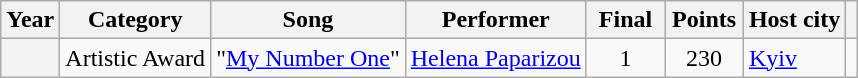<table class="wikitable plainrowheaders">
<tr>
<th>Year</th>
<th>Category</th>
<th>Song</th>
<th>Performer</th>
<th style="width:45px;">Final</th>
<th style="width:45px;">Points</th>
<th>Host city</th>
<th></th>
</tr>
<tr>
<th scope="row"></th>
<td>Artistic Award</td>
<td>"<a href='#'>My Number One</a>"</td>
<td><a href='#'>Helena Paparizou</a></td>
<td style="text-align:center;">1</td>
<td style="text-align:center;">230</td>
<td> <a href='#'>Kyiv</a></td>
<td></td>
</tr>
</table>
